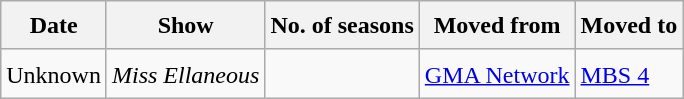<table class="wikitable" style="text-align:left; line-height:25px; width:auto;">
<tr>
<th>Date</th>
<th>Show</th>
<th>No. of seasons</th>
<th>Moved from</th>
<th>Moved to</th>
</tr>
<tr>
<td>Unknown</td>
<td><em>Miss Ellaneous</em></td>
<td></td>
<td><a href='#'>GMA Network</a></td>
<td><a href='#'>MBS 4</a></td>
</tr>
</table>
